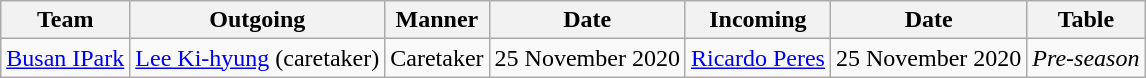<table class="wikitable sortable">
<tr>
<th>Team</th>
<th>Outgoing</th>
<th>Manner</th>
<th>Date</th>
<th>Incoming</th>
<th>Date</th>
<th>Table</th>
</tr>
<tr>
<td><a href='#'>Busan IPark</a></td>
<td> <a href='#'>Lee Ki-hyung</a> (caretaker)</td>
<td>Caretaker</td>
<td>25 November 2020</td>
<td> <a href='#'>Ricardo Peres</a></td>
<td>25 November 2020</td>
<td><em>Pre-season</em></td>
</tr>
</table>
